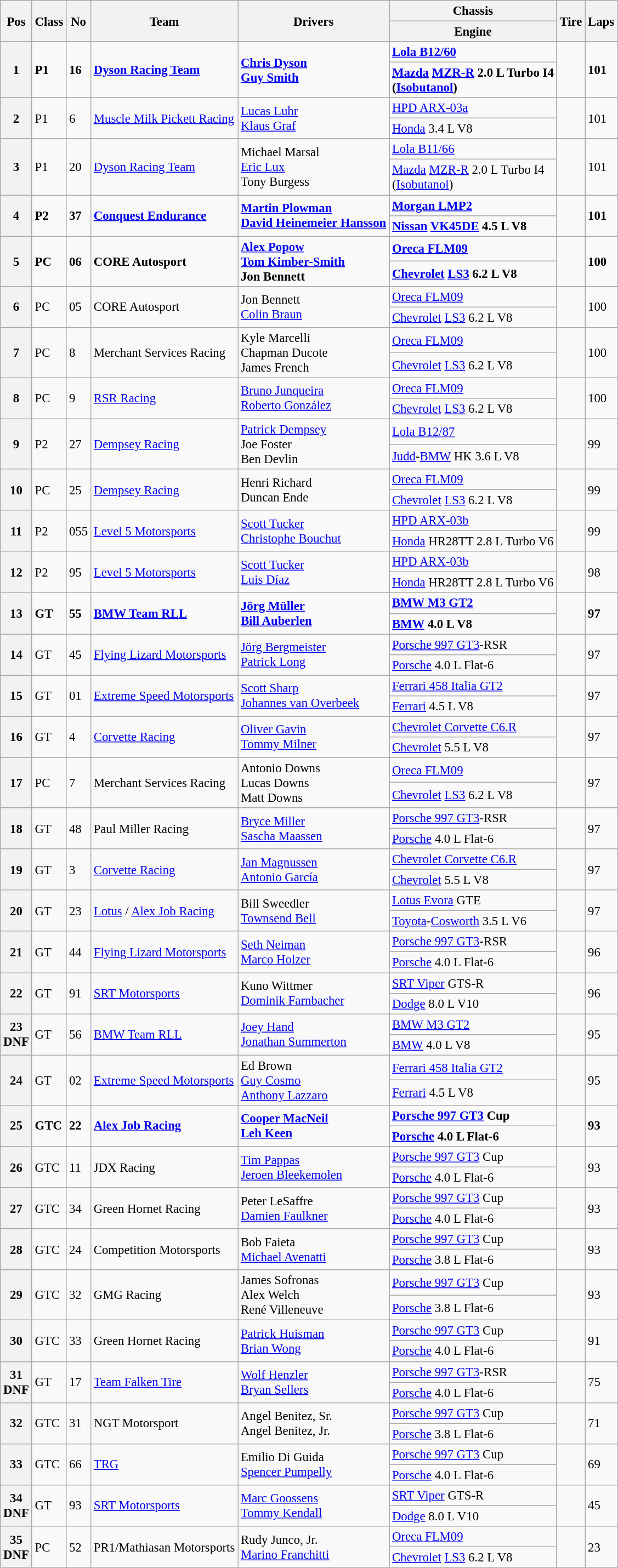<table class="wikitable" style="font-size: 95%;">
<tr>
<th rowspan=2>Pos</th>
<th rowspan=2>Class</th>
<th rowspan=2>No</th>
<th rowspan=2>Team</th>
<th rowspan=2>Drivers</th>
<th>Chassis</th>
<th rowspan=2>Tire</th>
<th rowspan=2>Laps</th>
</tr>
<tr>
<th>Engine</th>
</tr>
<tr style="font-weight:bold">
<th rowspan=2>1</th>
<td rowspan=2>P1</td>
<td rowspan=2>16</td>
<td rowspan=2> <a href='#'>Dyson Racing Team</a></td>
<td rowspan=2> <a href='#'>Chris Dyson</a><br> <a href='#'>Guy Smith</a></td>
<td><a href='#'>Lola B12/60</a></td>
<td rowspan=2></td>
<td rowspan=2>101</td>
</tr>
<tr style="font-weight:bold">
<td><a href='#'>Mazda</a> <a href='#'>MZR-R</a> 2.0 L Turbo I4<br>(<a href='#'>Isobutanol</a>)</td>
</tr>
<tr>
<th rowspan=2>2</th>
<td rowspan=2>P1</td>
<td rowspan=2>6</td>
<td rowspan=2> <a href='#'>Muscle Milk Pickett Racing</a></td>
<td rowspan=2> <a href='#'>Lucas Luhr</a><br> <a href='#'>Klaus Graf</a></td>
<td><a href='#'>HPD ARX-03a</a></td>
<td rowspan=2></td>
<td rowspan=2>101</td>
</tr>
<tr>
<td><a href='#'>Honda</a> 3.4 L V8</td>
</tr>
<tr>
<th rowspan=2>3</th>
<td rowspan=2>P1</td>
<td rowspan=2>20</td>
<td rowspan=2> <a href='#'>Dyson Racing Team</a></td>
<td rowspan=2> Michael Marsal<br> <a href='#'>Eric Lux</a><br> Tony Burgess</td>
<td><a href='#'>Lola B11/66</a></td>
<td rowspan=2></td>
<td rowspan=2>101</td>
</tr>
<tr>
<td><a href='#'>Mazda</a> <a href='#'>MZR-R</a> 2.0 L Turbo I4<br>(<a href='#'>Isobutanol</a>)</td>
</tr>
<tr style="font-weight:bold">
<th rowspan=2>4</th>
<td rowspan=2>P2</td>
<td rowspan=2>37</td>
<td rowspan=2> <a href='#'>Conquest Endurance</a></td>
<td rowspan=2> <a href='#'>Martin Plowman</a><br> <a href='#'>David Heinemeier Hansson</a></td>
<td><a href='#'>Morgan LMP2</a></td>
<td rowspan=2></td>
<td rowspan=2>101</td>
</tr>
<tr style="font-weight:bold">
<td><a href='#'>Nissan</a> <a href='#'>VK45DE</a> 4.5 L V8</td>
</tr>
<tr style="font-weight:bold">
<th rowspan=2>5</th>
<td rowspan=2>PC</td>
<td rowspan=2>06</td>
<td rowspan=2> CORE Autosport</td>
<td rowspan=2> <a href='#'>Alex Popow</a><br> <a href='#'>Tom Kimber-Smith</a><br> Jon Bennett</td>
<td><a href='#'>Oreca FLM09</a></td>
<td rowspan=2></td>
<td rowspan=2>100</td>
</tr>
<tr style="font-weight:bold">
<td><a href='#'>Chevrolet</a> <a href='#'>LS3</a> 6.2 L V8</td>
</tr>
<tr>
<th rowspan=2>6</th>
<td rowspan=2>PC</td>
<td rowspan=2>05</td>
<td rowspan=2> CORE Autosport</td>
<td rowspan=2> Jon Bennett<br> <a href='#'>Colin Braun</a></td>
<td><a href='#'>Oreca FLM09</a></td>
<td rowspan=2></td>
<td rowspan=2>100</td>
</tr>
<tr>
<td><a href='#'>Chevrolet</a> <a href='#'>LS3</a> 6.2 L V8</td>
</tr>
<tr>
<th rowspan=2>7</th>
<td rowspan=2>PC</td>
<td rowspan=2>8</td>
<td rowspan=2> Merchant Services Racing</td>
<td rowspan=2> Kyle Marcelli<br> Chapman Ducote<br> James French</td>
<td><a href='#'>Oreca FLM09</a></td>
<td rowspan=2></td>
<td rowspan=2>100</td>
</tr>
<tr>
<td><a href='#'>Chevrolet</a> <a href='#'>LS3</a> 6.2 L V8</td>
</tr>
<tr>
<th rowspan=2>8</th>
<td rowspan=2>PC</td>
<td rowspan=2>9</td>
<td rowspan=2> <a href='#'>RSR Racing</a></td>
<td rowspan=2> <a href='#'>Bruno Junqueira</a><br> <a href='#'>Roberto González</a></td>
<td><a href='#'>Oreca FLM09</a></td>
<td rowspan=2></td>
<td rowspan=2>100</td>
</tr>
<tr>
<td><a href='#'>Chevrolet</a> <a href='#'>LS3</a> 6.2 L V8</td>
</tr>
<tr>
<th rowspan=2>9</th>
<td rowspan=2>P2</td>
<td rowspan=2>27</td>
<td rowspan=2> <a href='#'>Dempsey Racing</a></td>
<td rowspan=2> <a href='#'>Patrick Dempsey</a><br> Joe Foster<br> Ben Devlin</td>
<td><a href='#'>Lola B12/87</a></td>
<td rowspan=2></td>
<td rowspan=2>99</td>
</tr>
<tr>
<td><a href='#'>Judd</a>-<a href='#'>BMW</a> HK 3.6 L V8</td>
</tr>
<tr>
<th rowspan=2>10</th>
<td rowspan=2>PC</td>
<td rowspan=2>25</td>
<td rowspan=2> <a href='#'>Dempsey Racing</a></td>
<td rowspan=2> Henri Richard<br> Duncan Ende</td>
<td><a href='#'>Oreca FLM09</a></td>
<td rowspan=2></td>
<td rowspan=2>99</td>
</tr>
<tr>
<td><a href='#'>Chevrolet</a> <a href='#'>LS3</a> 6.2 L V8</td>
</tr>
<tr>
<th rowspan=2>11</th>
<td rowspan=2>P2</td>
<td rowspan=2>055</td>
<td rowspan=2> <a href='#'>Level 5 Motorsports</a></td>
<td rowspan=2> <a href='#'>Scott Tucker</a><br> <a href='#'>Christophe Bouchut</a></td>
<td><a href='#'>HPD ARX-03b</a></td>
<td rowspan=2></td>
<td rowspan=2>99</td>
</tr>
<tr>
<td><a href='#'>Honda</a> HR28TT 2.8 L Turbo V6</td>
</tr>
<tr>
<th rowspan=2>12</th>
<td rowspan=2>P2</td>
<td rowspan=2>95</td>
<td rowspan=2> <a href='#'>Level 5 Motorsports</a></td>
<td rowspan=2> <a href='#'>Scott Tucker</a><br> <a href='#'>Luis Díaz</a></td>
<td><a href='#'>HPD ARX-03b</a></td>
<td rowspan=2></td>
<td rowspan=2>98</td>
</tr>
<tr>
<td><a href='#'>Honda</a> HR28TT 2.8 L Turbo V6</td>
</tr>
<tr style="font-weight:bold">
<th rowspan=2>13</th>
<td rowspan=2>GT</td>
<td rowspan=2>55</td>
<td rowspan=2> <a href='#'>BMW Team RLL</a></td>
<td rowspan=2> <a href='#'>Jörg Müller</a><br> <a href='#'>Bill Auberlen</a></td>
<td><a href='#'>BMW M3 GT2</a></td>
<td rowspan=2></td>
<td rowspan=2>97</td>
</tr>
<tr style="font-weight:bold">
<td><a href='#'>BMW</a> 4.0 L V8</td>
</tr>
<tr>
<th rowspan=2>14</th>
<td rowspan=2>GT</td>
<td rowspan=2>45</td>
<td rowspan=2> <a href='#'>Flying Lizard Motorsports</a></td>
<td rowspan=2> <a href='#'>Jörg Bergmeister</a><br> <a href='#'>Patrick Long</a></td>
<td><a href='#'>Porsche 997 GT3</a>-RSR</td>
<td rowspan=2></td>
<td rowspan=2>97</td>
</tr>
<tr>
<td><a href='#'>Porsche</a> 4.0 L Flat-6</td>
</tr>
<tr>
<th rowspan=2>15</th>
<td rowspan=2>GT</td>
<td rowspan=2>01</td>
<td rowspan=2> <a href='#'>Extreme Speed Motorsports</a></td>
<td rowspan=2> <a href='#'>Scott Sharp</a><br> <a href='#'>Johannes van Overbeek</a></td>
<td><a href='#'>Ferrari 458 Italia GT2</a></td>
<td rowspan=2></td>
<td rowspan=2>97</td>
</tr>
<tr>
<td><a href='#'>Ferrari</a> 4.5 L V8</td>
</tr>
<tr>
<th rowspan=2>16</th>
<td rowspan=2>GT</td>
<td rowspan=2>4</td>
<td rowspan=2> <a href='#'>Corvette Racing</a></td>
<td rowspan=2> <a href='#'>Oliver Gavin</a><br> <a href='#'>Tommy Milner</a></td>
<td><a href='#'>Chevrolet Corvette C6.R</a></td>
<td rowspan=2></td>
<td rowspan=2>97</td>
</tr>
<tr>
<td><a href='#'>Chevrolet</a> 5.5 L V8</td>
</tr>
<tr>
<th rowspan=2>17</th>
<td rowspan=2>PC</td>
<td rowspan=2>7</td>
<td rowspan=2> Merchant Services Racing</td>
<td rowspan=2> Antonio Downs<br> Lucas Downs<br> Matt Downs</td>
<td><a href='#'>Oreca FLM09</a></td>
<td rowspan=2></td>
<td rowspan=2>97</td>
</tr>
<tr>
<td><a href='#'>Chevrolet</a> <a href='#'>LS3</a> 6.2 L V8</td>
</tr>
<tr>
<th rowspan=2>18</th>
<td rowspan=2>GT</td>
<td rowspan=2>48</td>
<td rowspan=2> Paul Miller Racing</td>
<td rowspan=2> <a href='#'>Bryce Miller</a><br> <a href='#'>Sascha Maassen</a></td>
<td><a href='#'>Porsche 997 GT3</a>-RSR</td>
<td rowspan=2></td>
<td rowspan=2>97</td>
</tr>
<tr>
<td><a href='#'>Porsche</a> 4.0 L Flat-6</td>
</tr>
<tr>
<th rowspan=2>19</th>
<td rowspan=2>GT</td>
<td rowspan=2>3</td>
<td rowspan=2> <a href='#'>Corvette Racing</a></td>
<td rowspan=2> <a href='#'>Jan Magnussen</a><br> <a href='#'>Antonio García</a></td>
<td><a href='#'>Chevrolet Corvette C6.R</a></td>
<td rowspan=2></td>
<td rowspan=2>97</td>
</tr>
<tr>
<td><a href='#'>Chevrolet</a> 5.5 L V8</td>
</tr>
<tr>
<th rowspan=2>20</th>
<td rowspan=2>GT</td>
<td rowspan=2>23</td>
<td rowspan=2> <a href='#'>Lotus</a> / <a href='#'>Alex Job Racing</a></td>
<td rowspan=2> Bill Sweedler<br> <a href='#'>Townsend Bell</a></td>
<td><a href='#'>Lotus Evora</a> GTE</td>
<td rowspan=2></td>
<td rowspan=2>97</td>
</tr>
<tr>
<td><a href='#'>Toyota</a>-<a href='#'>Cosworth</a> 3.5 L V6</td>
</tr>
<tr>
<th rowspan=2>21</th>
<td rowspan=2>GT</td>
<td rowspan=2>44</td>
<td rowspan=2> <a href='#'>Flying Lizard Motorsports</a></td>
<td rowspan=2> <a href='#'>Seth Neiman</a><br> <a href='#'>Marco Holzer</a></td>
<td><a href='#'>Porsche 997 GT3</a>-RSR</td>
<td rowspan=2></td>
<td rowspan=2>96</td>
</tr>
<tr>
<td><a href='#'>Porsche</a> 4.0 L Flat-6</td>
</tr>
<tr>
<th rowspan=2>22</th>
<td rowspan=2>GT</td>
<td rowspan=2>91</td>
<td rowspan=2> <a href='#'>SRT Motorsports</a></td>
<td rowspan=2> Kuno Wittmer<br> <a href='#'>Dominik Farnbacher</a></td>
<td><a href='#'>SRT Viper</a> GTS-R</td>
<td rowspan=2></td>
<td rowspan=2>96</td>
</tr>
<tr>
<td><a href='#'>Dodge</a> 8.0 L V10</td>
</tr>
<tr>
<th rowspan=2>23<br>DNF</th>
<td rowspan=2>GT</td>
<td rowspan=2>56</td>
<td rowspan=2> <a href='#'>BMW Team RLL</a></td>
<td rowspan=2> <a href='#'>Joey Hand</a><br> <a href='#'>Jonathan Summerton</a></td>
<td><a href='#'>BMW M3 GT2</a></td>
<td rowspan=2></td>
<td rowspan=2>95</td>
</tr>
<tr>
<td><a href='#'>BMW</a> 4.0 L V8</td>
</tr>
<tr>
<th rowspan=2>24</th>
<td rowspan=2>GT</td>
<td rowspan=2>02</td>
<td rowspan=2> <a href='#'>Extreme Speed Motorsports</a></td>
<td rowspan=2> Ed Brown<br> <a href='#'>Guy Cosmo</a><br> <a href='#'>Anthony Lazzaro</a></td>
<td><a href='#'>Ferrari 458 Italia GT2</a></td>
<td rowspan=2></td>
<td rowspan=2>95</td>
</tr>
<tr>
<td><a href='#'>Ferrari</a> 4.5 L V8</td>
</tr>
<tr style="font-weight:bold">
<th rowspan=2>25</th>
<td rowspan=2>GTC</td>
<td rowspan=2>22</td>
<td rowspan=2> <a href='#'>Alex Job Racing</a></td>
<td rowspan=2> <a href='#'>Cooper MacNeil</a><br> <a href='#'>Leh Keen</a></td>
<td><a href='#'>Porsche 997 GT3</a> Cup</td>
<td rowspan=2></td>
<td rowspan=2>93</td>
</tr>
<tr style="font-weight:bold">
<td><a href='#'>Porsche</a> 4.0 L Flat-6</td>
</tr>
<tr>
<th rowspan=2>26</th>
<td rowspan=2>GTC</td>
<td rowspan=2>11</td>
<td rowspan=2> JDX Racing</td>
<td rowspan=2> <a href='#'>Tim Pappas</a><br> <a href='#'>Jeroen Bleekemolen</a></td>
<td><a href='#'>Porsche 997 GT3</a> Cup</td>
<td rowspan=2></td>
<td rowspan=2>93</td>
</tr>
<tr>
<td><a href='#'>Porsche</a> 4.0 L Flat-6</td>
</tr>
<tr>
<th rowspan=2>27</th>
<td rowspan=2>GTC</td>
<td rowspan=2>34</td>
<td rowspan=2> Green Hornet Racing</td>
<td rowspan=2> Peter LeSaffre<br> <a href='#'>Damien Faulkner</a></td>
<td><a href='#'>Porsche 997 GT3</a> Cup</td>
<td rowspan=2></td>
<td rowspan=2>93</td>
</tr>
<tr>
<td><a href='#'>Porsche</a> 4.0 L Flat-6</td>
</tr>
<tr>
<th rowspan=2>28</th>
<td rowspan=2>GTC</td>
<td rowspan=2>24</td>
<td rowspan=2> Competition Motorsports</td>
<td rowspan=2> Bob Faieta<br> <a href='#'>Michael Avenatti</a></td>
<td><a href='#'>Porsche 997 GT3</a> Cup</td>
<td rowspan=2></td>
<td rowspan=2>93</td>
</tr>
<tr>
<td><a href='#'>Porsche</a> 3.8 L Flat-6</td>
</tr>
<tr>
<th rowspan=2>29</th>
<td rowspan=2>GTC</td>
<td rowspan=2>32</td>
<td rowspan=2> GMG Racing</td>
<td rowspan=2> James Sofronas<br> Alex Welch<br> René Villeneuve</td>
<td><a href='#'>Porsche 997 GT3</a> Cup</td>
<td rowspan=2></td>
<td rowspan=2>93</td>
</tr>
<tr>
<td><a href='#'>Porsche</a> 3.8 L Flat-6</td>
</tr>
<tr>
<th rowspan=2>30</th>
<td rowspan=2>GTC</td>
<td rowspan=2>33</td>
<td rowspan=2> Green Hornet Racing</td>
<td rowspan=2> <a href='#'>Patrick Huisman</a><br> <a href='#'>Brian Wong</a></td>
<td><a href='#'>Porsche 997 GT3</a> Cup</td>
<td rowspan=2></td>
<td rowspan=2>91</td>
</tr>
<tr>
<td><a href='#'>Porsche</a> 4.0 L Flat-6</td>
</tr>
<tr>
<th rowspan=2>31<br>DNF</th>
<td rowspan=2>GT</td>
<td rowspan=2>17</td>
<td rowspan=2> <a href='#'>Team Falken Tire</a></td>
<td rowspan=2> <a href='#'>Wolf Henzler</a><br> <a href='#'>Bryan Sellers</a></td>
<td><a href='#'>Porsche 997 GT3</a>-RSR</td>
<td rowspan=2></td>
<td rowspan=2>75</td>
</tr>
<tr>
<td><a href='#'>Porsche</a> 4.0 L Flat-6</td>
</tr>
<tr>
<th rowspan=2>32</th>
<td rowspan=2>GTC</td>
<td rowspan=2>31</td>
<td rowspan=2> NGT Motorsport</td>
<td rowspan=2> Angel Benitez, Sr.<br> Angel Benitez, Jr.</td>
<td><a href='#'>Porsche 997 GT3</a> Cup</td>
<td rowspan=2></td>
<td rowspan=2>71</td>
</tr>
<tr>
<td><a href='#'>Porsche</a> 3.8 L Flat-6</td>
</tr>
<tr>
<th rowspan=2>33</th>
<td rowspan=2>GTC</td>
<td rowspan=2>66</td>
<td rowspan=2> <a href='#'>TRG</a></td>
<td rowspan=2> Emilio Di Guida<br> <a href='#'>Spencer Pumpelly</a></td>
<td><a href='#'>Porsche 997 GT3</a> Cup</td>
<td rowspan=2></td>
<td rowspan=2>69</td>
</tr>
<tr>
<td><a href='#'>Porsche</a> 4.0 L Flat-6</td>
</tr>
<tr>
<th rowspan=2>34<br>DNF</th>
<td rowspan=2>GT</td>
<td rowspan=2>93</td>
<td rowspan=2> <a href='#'>SRT Motorsports</a></td>
<td rowspan=2> <a href='#'>Marc Goossens</a><br> <a href='#'>Tommy Kendall</a></td>
<td><a href='#'>SRT Viper</a> GTS-R</td>
<td rowspan=2></td>
<td rowspan=2>45</td>
</tr>
<tr>
<td><a href='#'>Dodge</a> 8.0 L V10</td>
</tr>
<tr>
<th rowspan=2>35<br>DNF</th>
<td rowspan=2>PC</td>
<td rowspan=2>52</td>
<td rowspan=2> PR1/Mathiasan Motorsports</td>
<td rowspan=2> Rudy Junco, Jr.<br> <a href='#'>Marino Franchitti</a></td>
<td><a href='#'>Oreca FLM09</a></td>
<td rowspan=2></td>
<td rowspan=2>23</td>
</tr>
<tr>
<td><a href='#'>Chevrolet</a> <a href='#'>LS3</a> 6.2 L V8</td>
</tr>
</table>
